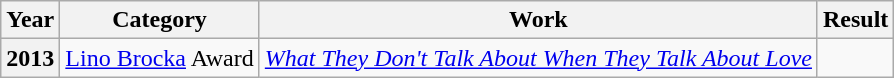<table class="wikitable plainrowheaders sortable">
<tr>
<th>Year</th>
<th>Category</th>
<th>Work</th>
<th>Result</th>
</tr>
<tr>
<th>2013</th>
<td><a href='#'>Lino Brocka</a> Award</td>
<td><em><a href='#'>What They Don't Talk About When They Talk About Love</a></em></td>
<td></td>
</tr>
</table>
